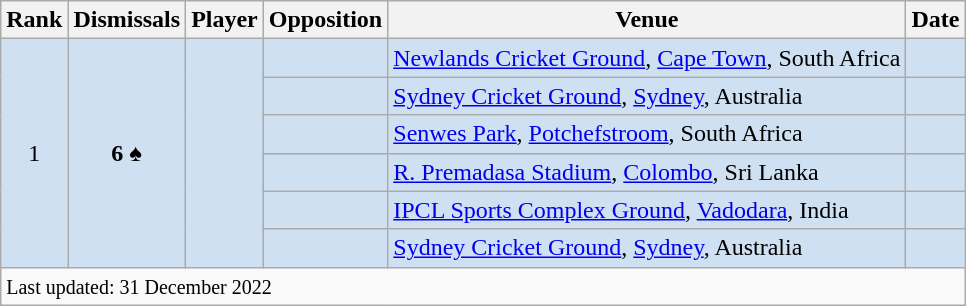<table class="wikitable plainrowheaders sortable">
<tr>
<th scope=col>Rank</th>
<th scope=col>Dismissals</th>
<th scope=col>Player</th>
<th scope=col>Opposition</th>
<th scope=col>Venue</th>
<th scope=col>Date</th>
</tr>
<tr bgcolor=#cee0f2>
<td align=center rowspan=6>1</td>
<th scope=row style="background:#cee0f2; text-align:center;" rowspan=6>6 ♠</th>
<td rowspan=6></td>
<td></td>
<td><a href='#'>Newlands Cricket Ground</a>, <a href='#'>Cape Town</a>, South Africa</td>
<td><a href='#'></a></td>
</tr>
<tr bgcolor=#cee0f2>
<td></td>
<td><a href='#'>Sydney Cricket Ground</a>, <a href='#'>Sydney</a>, Australia</td>
<td><a href='#'></a></td>
</tr>
<tr bgcolor=#cee0f2>
<td></td>
<td><a href='#'>Senwes Park</a>, <a href='#'>Potchefstroom</a>, South Africa</td>
<td><a href='#'></a></td>
</tr>
<tr bgcolor=#cee0f2>
<td></td>
<td><a href='#'>R. Premadasa Stadium</a>, <a href='#'>Colombo</a>, Sri Lanka</td>
<td><a href='#'></a></td>
</tr>
<tr bgcolor=#cee0f2>
<td></td>
<td><a href='#'>IPCL Sports Complex Ground</a>, <a href='#'>Vadodara</a>, India</td>
<td><a href='#'></a></td>
</tr>
<tr bgcolor=#cee0f2>
<td></td>
<td><a href='#'>Sydney Cricket Ground</a>, <a href='#'>Sydney</a>, Australia</td>
<td><a href='#'></a></td>
</tr>
<tr class=sortbottom>
<td colspan=6><small>Last updated: 31 December 2022</small></td>
</tr>
</table>
